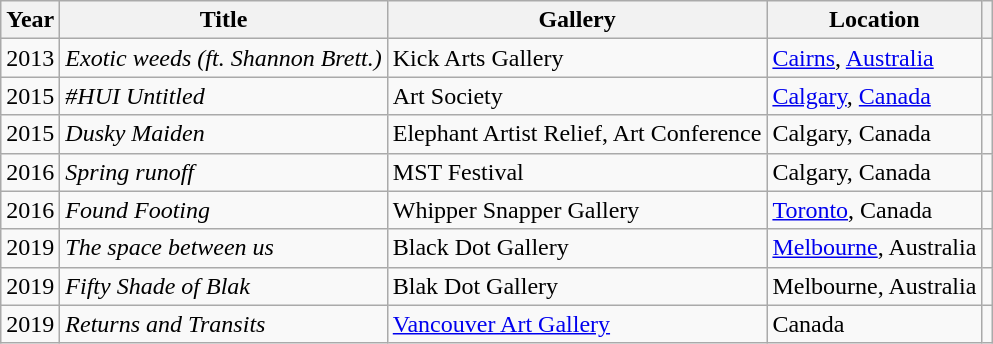<table class="wikitable">
<tr>
<th>Year</th>
<th>Title</th>
<th>Gallery</th>
<th>Location</th>
<th></th>
</tr>
<tr>
<td>2013</td>
<td><em>Exotic weeds  (ft. Shannon Brett.)</em></td>
<td>Kick Arts Gallery</td>
<td><a href='#'>Cairns</a>, <a href='#'>Australia</a></td>
<td></td>
</tr>
<tr>
<td>2015</td>
<td><em>#HUI Untitled</em></td>
<td>Art Society</td>
<td><a href='#'>Calgary</a>, <a href='#'>Canada</a></td>
<td></td>
</tr>
<tr>
<td>2015</td>
<td><em>Dusky Maiden</em></td>
<td>Elephant Artist Relief, Art Conference</td>
<td>Calgary, Canada</td>
<td></td>
</tr>
<tr>
<td>2016</td>
<td><em>Spring runoff</em></td>
<td>MST Festival</td>
<td>Calgary, Canada</td>
<td></td>
</tr>
<tr>
<td>2016</td>
<td><em>Found Footing</em></td>
<td>Whipper Snapper Gallery</td>
<td><a href='#'>Toronto</a>, Canada</td>
<td></td>
</tr>
<tr>
<td>2019</td>
<td><em>The space between us</em></td>
<td>Black Dot Gallery</td>
<td><a href='#'>Melbourne</a>, Australia</td>
<td></td>
</tr>
<tr>
<td>2019</td>
<td><em>Fifty Shade of Blak</em></td>
<td>Blak Dot Gallery</td>
<td>Melbourne, Australia</td>
<td></td>
</tr>
<tr>
<td>2019</td>
<td><em>Returns and Transits</em></td>
<td><a href='#'>Vancouver Art Gallery</a></td>
<td>Canada</td>
<td></td>
</tr>
</table>
